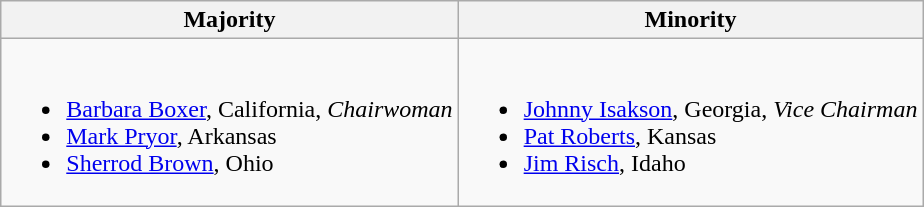<table class=wikitable>
<tr>
<th>Majority</th>
<th>Minority</th>
</tr>
<tr>
<td><br><ul><li><a href='#'>Barbara Boxer</a>, California, <em>Chairwoman</em></li><li><a href='#'>Mark Pryor</a>, Arkansas</li><li><a href='#'>Sherrod Brown</a>, Ohio</li></ul></td>
<td><br><ul><li><a href='#'>Johnny Isakson</a>, Georgia, <em>Vice Chairman</em></li><li><a href='#'>Pat Roberts</a>, Kansas</li><li><a href='#'>Jim Risch</a>, Idaho</li></ul></td>
</tr>
</table>
